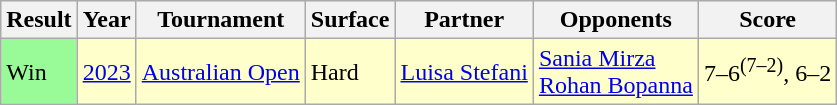<table class="wikitable">
<tr style="background: #eee;">
<th>Result</th>
<th>Year</th>
<th>Tournament</th>
<th>Surface</th>
<th>Partner</th>
<th>Opponents</th>
<th>Score</th>
</tr>
<tr bgcolor=FFFFCC>
<td bgcolor=98fb98>Win</td>
<td><a href='#'>2023</a></td>
<td><a href='#'>Australian Open</a></td>
<td>Hard</td>
<td> <a href='#'>Luisa Stefani</a></td>
<td> <a href='#'>Sania Mirza</a> <br>  <a href='#'>Rohan Bopanna</a></td>
<td>7–6<sup>(7–2)</sup>, 6–2</td>
</tr>
</table>
